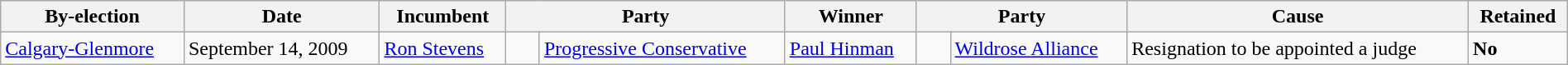<table class=wikitable style="width:100%">
<tr>
<th>By-election</th>
<th>Date</th>
<th>Incumbent</th>
<th colspan=2>Party</th>
<th>Winner</th>
<th colspan=2>Party</th>
<th>Cause</th>
<th>Retained</th>
</tr>
<tr>
<td><a href='#'>Calgary-Glenmore</a></td>
<td>September 14, 2009</td>
<td><a href='#'>Ron Stevens</a></td>
<td>    </td>
<td><a href='#'>Progressive Conservative</a></td>
<td><a href='#'>Paul Hinman</a></td>
<td>    </td>
<td><a href='#'>Wildrose Alliance</a></td>
<td>Resignation to be appointed a judge</td>
<td><strong>No</strong></td>
</tr>
</table>
